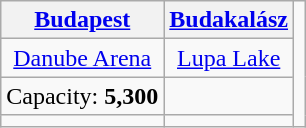<table class="wikitable" style="text-align:center">
<tr>
<th><a href='#'>Budapest</a></th>
<th><a href='#'>Budakalász</a></th>
<td rowspan=4></td>
</tr>
<tr>
<td><a href='#'>Danube Arena</a></td>
<td><a href='#'>Lupa Lake</a></td>
</tr>
<tr>
<td>Capacity: <strong>5,300</strong></td>
<td></td>
</tr>
<tr>
<td></td>
<td></td>
</tr>
</table>
